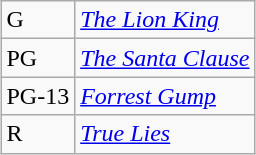<table class="wikitable sortable" style="margin:auto; margin:auto;">
<tr>
<td>G</td>
<td><em><a href='#'>The Lion King</a></em></td>
</tr>
<tr>
<td>PG</td>
<td><em><a href='#'>The Santa Clause</a></em></td>
</tr>
<tr>
<td>PG-13</td>
<td><em><a href='#'>Forrest Gump</a></em></td>
</tr>
<tr>
<td>R</td>
<td><em><a href='#'>True Lies</a></em></td>
</tr>
</table>
